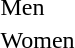<table>
<tr style="vertical-align:top;">
<td>Men</td>
<td> </td>
<td> </td>
<td> </td>
</tr>
<tr style="vertical-align:top;">
<td>Women</td>
<td> </td>
<td> </td>
<td> </td>
</tr>
</table>
